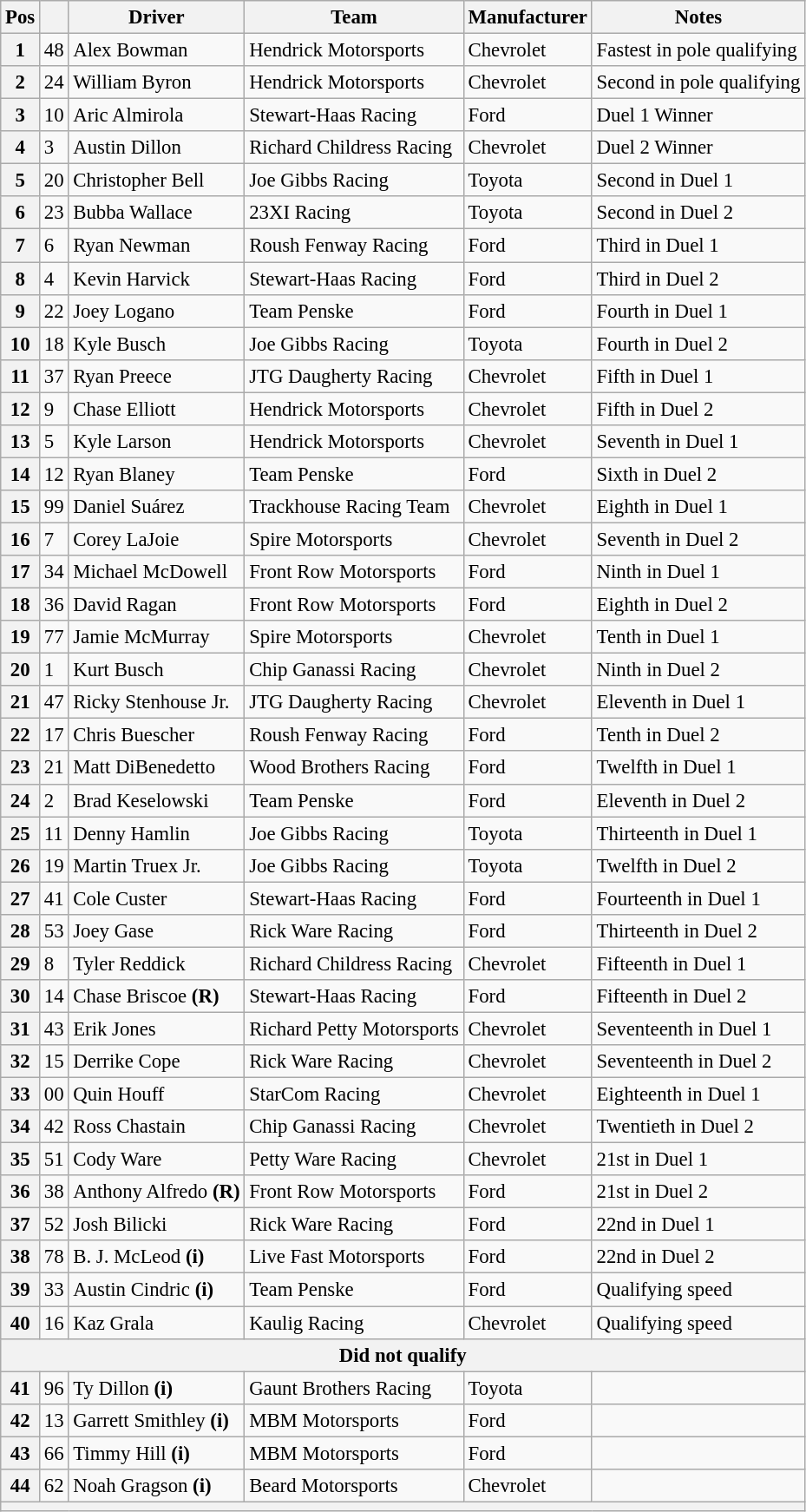<table class="wikitable" style="font-size:95%">
<tr>
<th>Pos</th>
<th></th>
<th>Driver</th>
<th>Team</th>
<th>Manufacturer</th>
<th>Notes</th>
</tr>
<tr>
<th>1</th>
<td>48</td>
<td>Alex Bowman</td>
<td>Hendrick Motorsports</td>
<td>Chevrolet</td>
<td>Fastest in pole qualifying</td>
</tr>
<tr>
<th>2</th>
<td>24</td>
<td>William Byron</td>
<td>Hendrick Motorsports</td>
<td>Chevrolet</td>
<td>Second in pole qualifying</td>
</tr>
<tr>
<th>3</th>
<td>10</td>
<td>Aric Almirola</td>
<td>Stewart-Haas Racing</td>
<td>Ford</td>
<td>Duel 1 Winner</td>
</tr>
<tr>
<th>4</th>
<td>3</td>
<td>Austin Dillon</td>
<td>Richard Childress Racing</td>
<td>Chevrolet</td>
<td>Duel 2 Winner</td>
</tr>
<tr>
<th>5</th>
<td>20</td>
<td>Christopher Bell</td>
<td>Joe Gibbs Racing</td>
<td>Toyota</td>
<td>Second in Duel 1</td>
</tr>
<tr>
<th>6</th>
<td>23</td>
<td>Bubba Wallace</td>
<td>23XI Racing</td>
<td>Toyota</td>
<td>Second in Duel 2</td>
</tr>
<tr>
<th>7</th>
<td>6</td>
<td>Ryan Newman</td>
<td>Roush Fenway Racing</td>
<td>Ford</td>
<td>Third in Duel 1</td>
</tr>
<tr>
<th>8</th>
<td>4</td>
<td>Kevin Harvick</td>
<td>Stewart-Haas Racing</td>
<td>Ford</td>
<td>Third in Duel 2</td>
</tr>
<tr>
<th>9</th>
<td>22</td>
<td>Joey Logano</td>
<td>Team Penske</td>
<td>Ford</td>
<td>Fourth in Duel 1</td>
</tr>
<tr>
<th>10</th>
<td>18</td>
<td>Kyle Busch</td>
<td>Joe Gibbs Racing</td>
<td>Toyota</td>
<td>Fourth in Duel 2</td>
</tr>
<tr>
<th>11</th>
<td>37</td>
<td>Ryan Preece</td>
<td>JTG Daugherty Racing</td>
<td>Chevrolet</td>
<td>Fifth in Duel 1</td>
</tr>
<tr>
<th>12</th>
<td>9</td>
<td>Chase Elliott</td>
<td>Hendrick Motorsports</td>
<td>Chevrolet</td>
<td>Fifth in Duel 2</td>
</tr>
<tr>
<th>13</th>
<td>5</td>
<td>Kyle Larson</td>
<td>Hendrick Motorsports</td>
<td>Chevrolet</td>
<td>Seventh in Duel 1</td>
</tr>
<tr>
<th>14</th>
<td>12</td>
<td>Ryan Blaney</td>
<td>Team Penske</td>
<td>Ford</td>
<td>Sixth in Duel 2</td>
</tr>
<tr>
<th>15</th>
<td>99</td>
<td>Daniel Suárez</td>
<td>Trackhouse Racing Team</td>
<td>Chevrolet</td>
<td>Eighth in Duel 1</td>
</tr>
<tr>
<th>16</th>
<td>7</td>
<td>Corey LaJoie</td>
<td>Spire Motorsports</td>
<td>Chevrolet</td>
<td>Seventh in Duel 2</td>
</tr>
<tr>
<th>17</th>
<td>34</td>
<td>Michael McDowell</td>
<td>Front Row Motorsports</td>
<td>Ford</td>
<td>Ninth in Duel 1</td>
</tr>
<tr>
<th>18</th>
<td>36</td>
<td>David Ragan</td>
<td>Front Row Motorsports</td>
<td>Ford</td>
<td>Eighth in Duel 2</td>
</tr>
<tr>
<th>19</th>
<td>77</td>
<td>Jamie McMurray</td>
<td>Spire Motorsports</td>
<td>Chevrolet</td>
<td>Tenth in Duel 1</td>
</tr>
<tr>
<th>20</th>
<td>1</td>
<td>Kurt Busch</td>
<td>Chip Ganassi Racing</td>
<td>Chevrolet</td>
<td>Ninth in Duel 2</td>
</tr>
<tr>
<th>21</th>
<td>47</td>
<td>Ricky Stenhouse Jr.</td>
<td>JTG Daugherty Racing</td>
<td>Chevrolet</td>
<td>Eleventh in Duel 1</td>
</tr>
<tr>
<th>22</th>
<td>17</td>
<td>Chris Buescher</td>
<td>Roush Fenway Racing</td>
<td>Ford</td>
<td>Tenth in Duel 2</td>
</tr>
<tr>
<th>23</th>
<td>21</td>
<td>Matt DiBenedetto</td>
<td>Wood Brothers Racing</td>
<td>Ford</td>
<td>Twelfth in Duel 1</td>
</tr>
<tr>
<th>24</th>
<td>2</td>
<td>Brad Keselowski</td>
<td>Team Penske</td>
<td>Ford</td>
<td>Eleventh in Duel 2</td>
</tr>
<tr>
<th>25</th>
<td>11</td>
<td>Denny Hamlin</td>
<td>Joe Gibbs Racing</td>
<td>Toyota</td>
<td>Thirteenth in Duel 1</td>
</tr>
<tr>
<th>26</th>
<td>19</td>
<td>Martin Truex Jr.</td>
<td>Joe Gibbs Racing</td>
<td>Toyota</td>
<td>Twelfth in Duel 2</td>
</tr>
<tr>
<th>27</th>
<td>41</td>
<td>Cole Custer</td>
<td>Stewart-Haas Racing</td>
<td>Ford</td>
<td>Fourteenth in Duel 1</td>
</tr>
<tr>
<th>28</th>
<td>53</td>
<td>Joey Gase</td>
<td>Rick Ware Racing</td>
<td>Ford</td>
<td>Thirteenth in Duel 2</td>
</tr>
<tr>
<th>29</th>
<td>8</td>
<td>Tyler Reddick</td>
<td>Richard Childress Racing</td>
<td>Chevrolet</td>
<td>Fifteenth in Duel 1</td>
</tr>
<tr>
<th>30</th>
<td>14</td>
<td>Chase Briscoe <strong>(R)</strong></td>
<td>Stewart-Haas Racing</td>
<td>Ford</td>
<td>Fifteenth in Duel 2</td>
</tr>
<tr>
<th>31</th>
<td>43</td>
<td>Erik Jones</td>
<td>Richard Petty Motorsports</td>
<td>Chevrolet</td>
<td>Seventeenth in Duel 1</td>
</tr>
<tr>
<th>32</th>
<td>15</td>
<td>Derrike Cope</td>
<td>Rick Ware Racing</td>
<td>Chevrolet</td>
<td>Seventeenth in Duel 2</td>
</tr>
<tr>
<th>33</th>
<td>00</td>
<td>Quin Houff</td>
<td>StarCom Racing</td>
<td>Chevrolet</td>
<td>Eighteenth in Duel 1</td>
</tr>
<tr>
<th>34</th>
<td>42</td>
<td>Ross Chastain</td>
<td>Chip Ganassi Racing</td>
<td>Chevrolet</td>
<td>Twentieth in Duel 2</td>
</tr>
<tr>
<th>35</th>
<td>51</td>
<td>Cody Ware</td>
<td>Petty Ware Racing</td>
<td>Chevrolet</td>
<td>21st in Duel 1</td>
</tr>
<tr>
<th>36</th>
<td>38</td>
<td>Anthony Alfredo <strong>(R)</strong></td>
<td>Front Row Motorsports</td>
<td>Ford</td>
<td>21st in Duel 2</td>
</tr>
<tr>
<th>37</th>
<td>52</td>
<td>Josh Bilicki</td>
<td>Rick Ware Racing</td>
<td>Ford</td>
<td>22nd in Duel 1</td>
</tr>
<tr>
<th>38</th>
<td>78</td>
<td>B. J. McLeod <strong>(i)</strong></td>
<td>Live Fast Motorsports</td>
<td>Ford</td>
<td>22nd in Duel 2</td>
</tr>
<tr>
<th>39</th>
<td>33</td>
<td>Austin Cindric <strong>(i)</strong></td>
<td>Team Penske</td>
<td>Ford</td>
<td>Qualifying speed</td>
</tr>
<tr>
<th>40</th>
<td>16</td>
<td>Kaz Grala</td>
<td>Kaulig Racing</td>
<td>Chevrolet</td>
<td>Qualifying speed</td>
</tr>
<tr>
<th colspan="6">Did not qualify</th>
</tr>
<tr>
<th>41</th>
<td>96</td>
<td>Ty Dillon <strong>(i)</strong></td>
<td>Gaunt Brothers Racing</td>
<td>Toyota</td>
<td></td>
</tr>
<tr>
<th>42</th>
<td>13</td>
<td>Garrett Smithley <strong>(i)</strong></td>
<td>MBM Motorsports</td>
<td>Ford</td>
<td></td>
</tr>
<tr>
<th>43</th>
<td>66</td>
<td>Timmy Hill <strong>(i)</strong></td>
<td>MBM Motorsports</td>
<td>Ford</td>
<td></td>
</tr>
<tr>
<th>44</th>
<td>62</td>
<td>Noah Gragson <strong>(i)</strong></td>
<td>Beard Motorsports</td>
<td>Chevrolet</td>
<td></td>
</tr>
<tr>
<th colspan="6"></th>
</tr>
</table>
